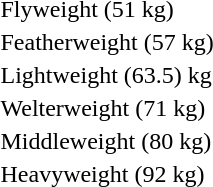<table>
<tr>
<td rowspan=2>Flyweight (51 kg)<br></td>
<td rowspan=2></td>
<td rowspan=2></td>
<td></td>
</tr>
<tr>
<td></td>
</tr>
<tr>
<td rowspan=2>Featherweight (57 kg)<br></td>
<td rowspan=2></td>
<td rowspan=2></td>
<td></td>
</tr>
<tr>
<td></td>
</tr>
<tr>
<td rowspan=2>Lightweight (63.5) kg<br></td>
<td rowspan=2></td>
<td rowspan=2></td>
<td></td>
</tr>
<tr>
<td></td>
</tr>
<tr>
<td rowspan=2>Welterweight (71 kg)<br></td>
<td rowspan=2></td>
<td rowspan=2></td>
<td></td>
</tr>
<tr>
<td></td>
</tr>
<tr>
<td rowspan=2>Middleweight (80 kg)<br></td>
<td rowspan=2></td>
<td rowspan=2></td>
<td></td>
</tr>
<tr>
<td></td>
</tr>
<tr>
<td rowspan=2>Heavyweight (92 kg)<br></td>
<td rowspan=2></td>
<td rowspan=2></td>
<td></td>
</tr>
<tr>
<td></td>
</tr>
<tr>
<td rowspan=2></td>
<td rowspan=2></td>
<td rowspan=2></td>
<td></td>
</tr>
<tr>
<td></td>
</tr>
</table>
